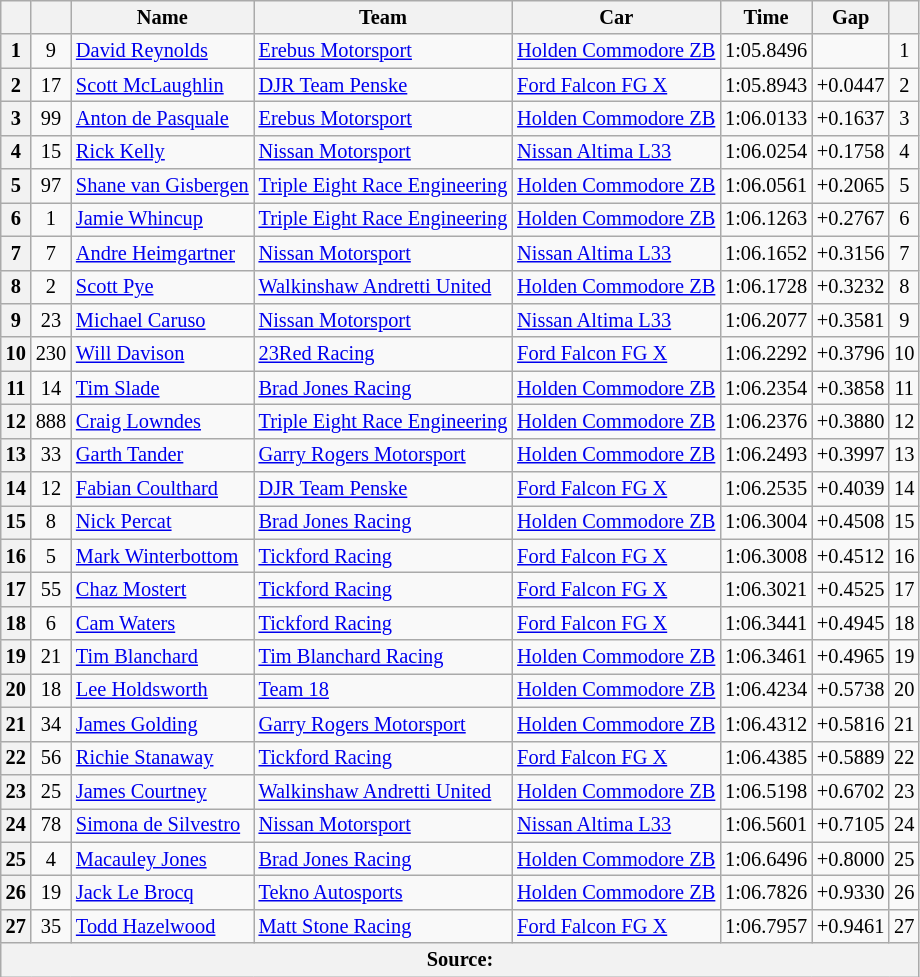<table class="wikitable" style="font-size: 85%">
<tr>
<th></th>
<th></th>
<th>Name</th>
<th>Team</th>
<th>Car</th>
<th>Time</th>
<th>Gap</th>
<th></th>
</tr>
<tr>
<th>1</th>
<td align="center">9</td>
<td> <a href='#'>David Reynolds</a></td>
<td><a href='#'>Erebus Motorsport</a></td>
<td><a href='#'>Holden Commodore ZB</a></td>
<td>1:05.8496</td>
<td></td>
<td align="center">1</td>
</tr>
<tr>
<th>2</th>
<td align="center">17</td>
<td> <a href='#'>Scott McLaughlin</a></td>
<td><a href='#'>DJR Team Penske</a></td>
<td><a href='#'>Ford Falcon FG X</a></td>
<td>1:05.8943</td>
<td>+0.0447</td>
<td align="center">2</td>
</tr>
<tr>
<th>3</th>
<td align="center">99</td>
<td> <a href='#'>Anton de Pasquale</a></td>
<td><a href='#'>Erebus Motorsport</a></td>
<td><a href='#'>Holden Commodore ZB</a></td>
<td>1:06.0133</td>
<td>+0.1637</td>
<td align="center">3</td>
</tr>
<tr>
<th>4</th>
<td align="center">15</td>
<td> <a href='#'>Rick Kelly</a></td>
<td><a href='#'>Nissan Motorsport</a></td>
<td><a href='#'>Nissan Altima L33</a></td>
<td>1:06.0254</td>
<td>+0.1758</td>
<td align="center">4</td>
</tr>
<tr>
<th>5</th>
<td align="center">97</td>
<td> <a href='#'>Shane van Gisbergen</a></td>
<td><a href='#'>Triple Eight Race Engineering</a></td>
<td><a href='#'>Holden Commodore ZB</a></td>
<td>1:06.0561</td>
<td>+0.2065</td>
<td align="center">5</td>
</tr>
<tr>
<th>6</th>
<td align="center">1</td>
<td> <a href='#'>Jamie Whincup</a></td>
<td><a href='#'>Triple Eight Race Engineering</a></td>
<td><a href='#'>Holden Commodore ZB</a></td>
<td>1:06.1263</td>
<td>+0.2767</td>
<td align="center">6</td>
</tr>
<tr>
<th>7</th>
<td align="center">7</td>
<td> <a href='#'>Andre Heimgartner</a></td>
<td><a href='#'>Nissan Motorsport</a></td>
<td><a href='#'>Nissan Altima L33</a></td>
<td>1:06.1652</td>
<td>+0.3156</td>
<td align="center">7</td>
</tr>
<tr>
<th>8</th>
<td align="center">2</td>
<td> <a href='#'>Scott Pye</a></td>
<td><a href='#'>Walkinshaw Andretti United</a></td>
<td><a href='#'>Holden Commodore ZB</a></td>
<td>1:06.1728</td>
<td>+0.3232</td>
<td align="center">8</td>
</tr>
<tr>
<th>9</th>
<td align="center">23</td>
<td> <a href='#'>Michael Caruso</a></td>
<td><a href='#'>Nissan Motorsport</a></td>
<td><a href='#'>Nissan Altima L33</a></td>
<td>1:06.2077</td>
<td>+0.3581</td>
<td align="center">9</td>
</tr>
<tr>
<th>10</th>
<td align="center">230</td>
<td> <a href='#'>Will Davison</a></td>
<td><a href='#'>23Red Racing</a></td>
<td><a href='#'>Ford Falcon FG X</a></td>
<td>1:06.2292</td>
<td>+0.3796</td>
<td align="center">10</td>
</tr>
<tr>
<th>11</th>
<td align="center">14</td>
<td> <a href='#'>Tim Slade</a></td>
<td><a href='#'>Brad Jones Racing</a></td>
<td><a href='#'>Holden Commodore ZB</a></td>
<td>1:06.2354</td>
<td>+0.3858</td>
<td align="center">11</td>
</tr>
<tr>
<th>12</th>
<td align="center">888</td>
<td> <a href='#'>Craig Lowndes</a></td>
<td><a href='#'>Triple Eight Race Engineering</a></td>
<td><a href='#'>Holden Commodore ZB</a></td>
<td>1:06.2376</td>
<td>+0.3880</td>
<td align="center">12</td>
</tr>
<tr>
<th>13</th>
<td align="center">33</td>
<td> <a href='#'>Garth Tander</a></td>
<td><a href='#'>Garry Rogers Motorsport</a></td>
<td><a href='#'>Holden Commodore ZB</a></td>
<td>1:06.2493</td>
<td>+0.3997</td>
<td align="center">13</td>
</tr>
<tr>
<th>14</th>
<td align="center">12</td>
<td> <a href='#'>Fabian Coulthard</a></td>
<td><a href='#'>DJR Team Penske</a></td>
<td><a href='#'>Ford Falcon FG X</a></td>
<td>1:06.2535</td>
<td>+0.4039</td>
<td align="center">14</td>
</tr>
<tr>
<th>15</th>
<td align="center">8</td>
<td> <a href='#'>Nick Percat</a></td>
<td><a href='#'>Brad Jones Racing</a></td>
<td><a href='#'>Holden Commodore ZB</a></td>
<td>1:06.3004</td>
<td>+0.4508</td>
<td align="center">15</td>
</tr>
<tr>
<th>16</th>
<td align="center">5</td>
<td> <a href='#'>Mark Winterbottom</a></td>
<td><a href='#'>Tickford Racing</a></td>
<td><a href='#'>Ford Falcon FG X</a></td>
<td>1:06.3008</td>
<td>+0.4512</td>
<td align="center">16</td>
</tr>
<tr>
<th>17</th>
<td align="center">55</td>
<td> <a href='#'>Chaz Mostert</a></td>
<td><a href='#'>Tickford Racing</a></td>
<td><a href='#'>Ford Falcon FG X</a></td>
<td>1:06.3021</td>
<td>+0.4525</td>
<td align="center">17</td>
</tr>
<tr>
<th>18</th>
<td align="center">6</td>
<td> <a href='#'>Cam Waters</a></td>
<td><a href='#'>Tickford Racing</a></td>
<td><a href='#'>Ford Falcon FG X</a></td>
<td>1:06.3441</td>
<td>+0.4945</td>
<td align="center">18</td>
</tr>
<tr>
<th>19</th>
<td align="center">21</td>
<td> <a href='#'>Tim Blanchard</a></td>
<td><a href='#'>Tim Blanchard Racing</a></td>
<td><a href='#'>Holden Commodore ZB</a></td>
<td>1:06.3461</td>
<td>+0.4965</td>
<td align="center">19</td>
</tr>
<tr>
<th>20</th>
<td align="center">18</td>
<td> <a href='#'>Lee Holdsworth</a></td>
<td><a href='#'>Team 18</a></td>
<td><a href='#'>Holden Commodore ZB</a></td>
<td>1:06.4234</td>
<td>+0.5738</td>
<td align="center">20</td>
</tr>
<tr>
<th>21</th>
<td align="center">34</td>
<td> <a href='#'>James Golding</a></td>
<td><a href='#'>Garry Rogers Motorsport</a></td>
<td><a href='#'>Holden Commodore ZB</a></td>
<td>1:06.4312</td>
<td>+0.5816</td>
<td align="center">21</td>
</tr>
<tr>
<th>22</th>
<td align="center">56</td>
<td> <a href='#'>Richie Stanaway</a></td>
<td><a href='#'>Tickford Racing</a></td>
<td><a href='#'>Ford Falcon FG X</a></td>
<td>1:06.4385</td>
<td>+0.5889</td>
<td align="center">22</td>
</tr>
<tr>
<th>23</th>
<td align="center">25</td>
<td> <a href='#'>James Courtney</a></td>
<td><a href='#'>Walkinshaw Andretti United</a></td>
<td><a href='#'>Holden Commodore ZB</a></td>
<td>1:06.5198</td>
<td>+0.6702</td>
<td align="center">23</td>
</tr>
<tr>
<th>24</th>
<td align="center">78</td>
<td> <a href='#'>Simona de Silvestro</a></td>
<td><a href='#'>Nissan Motorsport</a></td>
<td><a href='#'>Nissan Altima L33</a></td>
<td>1:06.5601</td>
<td>+0.7105</td>
<td align="center">24</td>
</tr>
<tr>
<th>25</th>
<td align="center">4</td>
<td> <a href='#'>Macauley Jones</a></td>
<td><a href='#'>Brad Jones Racing</a></td>
<td><a href='#'>Holden Commodore ZB</a></td>
<td>1:06.6496</td>
<td>+0.8000</td>
<td align="center">25</td>
</tr>
<tr>
<th>26</th>
<td align="center">19</td>
<td> <a href='#'>Jack Le Brocq</a></td>
<td><a href='#'>Tekno Autosports</a></td>
<td><a href='#'>Holden Commodore ZB</a></td>
<td>1:06.7826</td>
<td>+0.9330</td>
<td align="center">26</td>
</tr>
<tr>
<th>27</th>
<td align="center">35</td>
<td> <a href='#'>Todd Hazelwood</a></td>
<td><a href='#'>Matt Stone Racing</a></td>
<td><a href='#'>Ford Falcon FG X</a></td>
<td>1:06.7957</td>
<td>+0.9461</td>
<td align="center">27</td>
</tr>
<tr>
<th colspan="8">Source:</th>
</tr>
</table>
